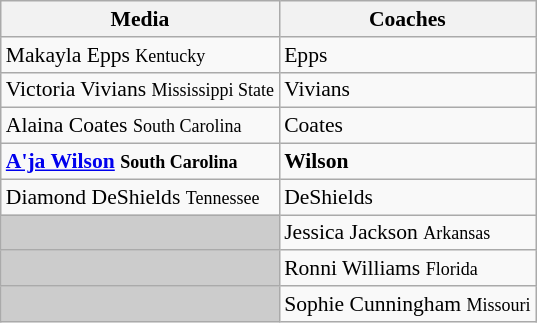<table class="wikitable" style="white-space:nowrap; font-size:90%;">
<tr>
<th>Media</th>
<th>Coaches</th>
</tr>
<tr>
<td>Makayla Epps <small>Kentucky</small></td>
<td>Epps</td>
</tr>
<tr>
<td>Victoria Vivians <small>Mississippi State</small></td>
<td>Vivians</td>
</tr>
<tr>
<td>Alaina Coates <small>South Carolina</small></td>
<td>Coates</td>
</tr>
<tr>
<td><strong><a href='#'>A'ja Wilson</a> <small>South Carolina</small></strong></td>
<td><strong>Wilson</strong></td>
</tr>
<tr>
<td>Diamond DeShields <small>Tennessee</small></td>
<td>DeShields</td>
</tr>
<tr>
<td style="background:#ccc;"></td>
<td>Jessica Jackson <small>Arkansas</small></td>
</tr>
<tr>
<td style="background:#ccc;"></td>
<td>Ronni Williams <small>Florida</small></td>
</tr>
<tr>
<td style="background:#ccc;"></td>
<td>Sophie Cunningham <small>Missouri</small></td>
</tr>
</table>
